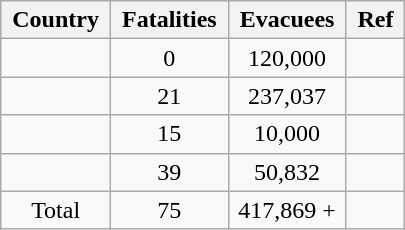<table class="wikitable" style="text-align:center">
<tr>
<th> Country </th>
<th> Fatalities </th>
<th> Evacuees </th>
<th> Ref </th>
</tr>
<tr>
<td></td>
<td>0</td>
<td>120,000</td>
<td></td>
</tr>
<tr>
<td></td>
<td>21</td>
<td>237,037</td>
<td></td>
</tr>
<tr>
<td></td>
<td>15</td>
<td>10,000</td>
<td></td>
</tr>
<tr>
<td></td>
<td>39</td>
<td>50,832</td>
<td></td>
</tr>
<tr>
<td>Total</td>
<td>75</td>
<td>417,869 +</td>
<td></td>
</tr>
</table>
